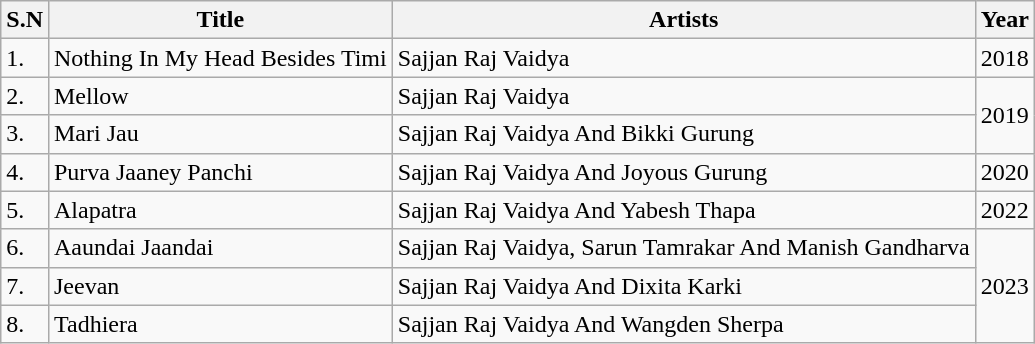<table class="wikitable">
<tr>
<th>S.N</th>
<th>Title</th>
<th>Artists</th>
<th>Year</th>
</tr>
<tr>
<td>1.</td>
<td>Nothing In My Head Besides Timi</td>
<td>Sajjan Raj Vaidya</td>
<td>2018</td>
</tr>
<tr>
<td>2.</td>
<td>Mellow</td>
<td>Sajjan Raj Vaidya</td>
<td rowspan="2">2019</td>
</tr>
<tr>
<td>3.</td>
<td>Mari Jau</td>
<td>Sajjan Raj Vaidya And Bikki Gurung</td>
</tr>
<tr>
<td>4.</td>
<td>Purva Jaaney Panchi</td>
<td>Sajjan Raj Vaidya And Joyous Gurung</td>
<td>2020</td>
</tr>
<tr>
<td>5.</td>
<td>Alapatra</td>
<td>Sajjan Raj Vaidya And Yabesh Thapa</td>
<td>2022</td>
</tr>
<tr>
<td>6.</td>
<td>Aaundai Jaandai</td>
<td>Sajjan Raj Vaidya, Sarun Tamrakar And Manish Gandharva</td>
<td rowspan="3">2023</td>
</tr>
<tr>
<td>7.</td>
<td>Jeevan</td>
<td>Sajjan Raj Vaidya And Dixita Karki</td>
</tr>
<tr>
<td>8.</td>
<td>Tadhiera</td>
<td>Sajjan Raj Vaidya And Wangden Sherpa</td>
</tr>
</table>
